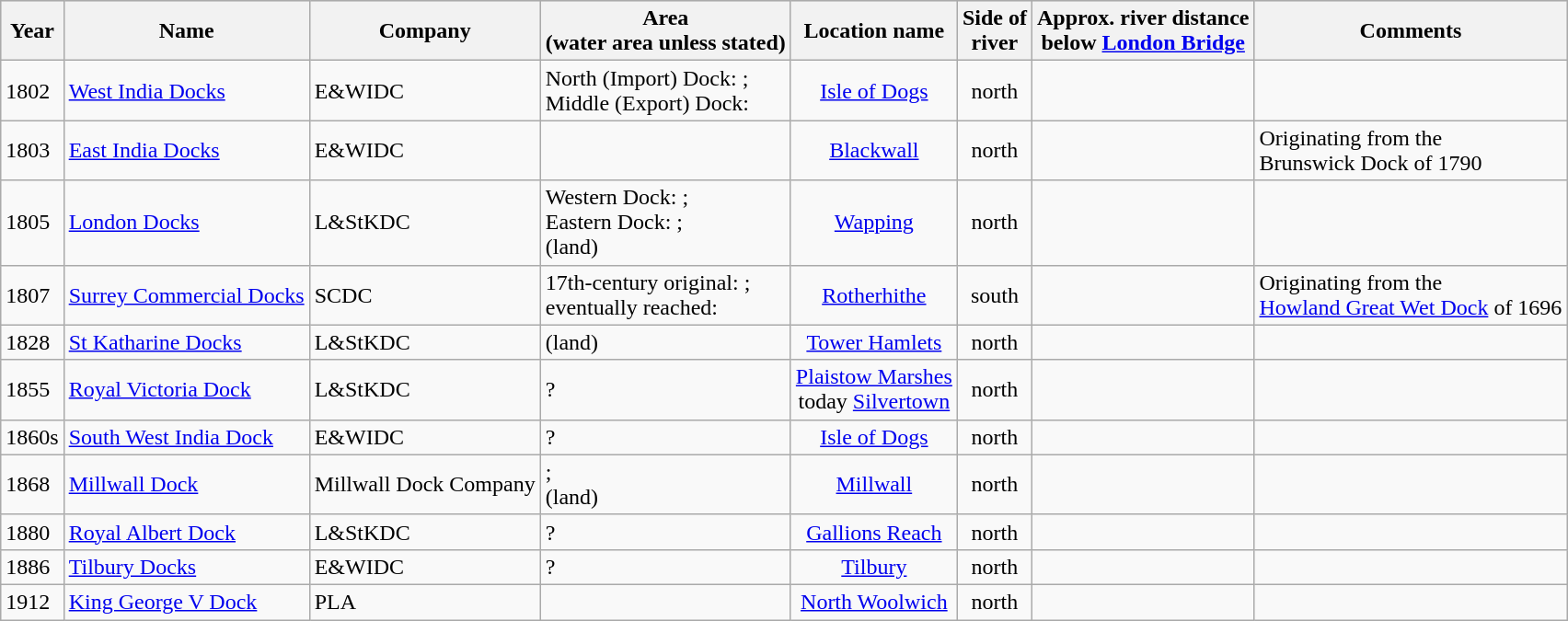<table class="wikitable" style="align:center;">
<tr style="background:lightgrey;">
<th>Year</th>
<th>Name</th>
<th>Company</th>
<th>Area<br>(water area unless stated)</th>
<th>Location name</th>
<th>Side of<br>river</th>
<th>Approx. river distance<br>below <a href='#'>London Bridge</a></th>
<th>Comments</th>
</tr>
<tr>
<td style="">1802</td>
<td style=""><a href='#'>West India Docks</a></td>
<td style="">E&WIDC</td>
<td style="">North (Import) Dock: ;<br>Middle (Export) Dock: </td>
<td style="text-align:center;"><a href='#'>Isle of Dogs</a></td>
<td style="text-align:center;">north</td>
<td style="text-align:right;"></td>
<td style=""></td>
</tr>
<tr>
<td style="">1803</td>
<td style=""><a href='#'>East India Docks</a></td>
<td style="">E&WIDC</td>
<td style=""></td>
<td style="text-align:center;"><a href='#'>Blackwall</a></td>
<td style="text-align:center;">north</td>
<td style="text-align:right;"></td>
<td style="">Originating from the<br>Brunswick Dock of 1790</td>
</tr>
<tr>
<td style="">1805</td>
<td style=""><a href='#'>London Docks</a></td>
<td style="">L&StKDC</td>
<td style="">Western Dock: ;<br>Eastern Dock: ;<br> (land)</td>
<td style="text-align:center;"><a href='#'>Wapping</a></td>
<td style="text-align:center;">north</td>
<td style="text-align:right;"></td>
<td style=""></td>
</tr>
<tr>
<td style="">1807</td>
<td style=""><a href='#'>Surrey Commercial Docks</a></td>
<td style="">SCDC</td>
<td style="">17th-century original: ;<br>eventually reached: </td>
<td style="text-align:center;"><a href='#'>Rotherhithe</a></td>
<td style="text-align:center;">south</td>
<td style="text-align:right;"></td>
<td style="">Originating from the<br><a href='#'>Howland Great Wet Dock</a> of 1696</td>
</tr>
<tr>
<td style="">1828</td>
<td style=""><a href='#'>St Katharine Docks</a></td>
<td style="">L&StKDC</td>
<td style=""> (land)</td>
<td style="text-align:center;"><a href='#'>Tower Hamlets</a></td>
<td style="text-align:center;">north</td>
<td style="text-align:right;"></td>
<td style=""></td>
</tr>
<tr>
<td style="">1855</td>
<td style=""><a href='#'>Royal Victoria Dock</a></td>
<td style="">L&StKDC</td>
<td style="">?</td>
<td style="text-align:center;"><a href='#'>Plaistow Marshes</a><br>today <a href='#'>Silvertown</a></td>
<td style="text-align:center;">north</td>
<td style="text-align:right;"></td>
<td style=""></td>
</tr>
<tr>
<td style="">1860s</td>
<td style=""><a href='#'>South West India Dock</a></td>
<td style="">E&WIDC</td>
<td style="">?</td>
<td style="text-align:center;"><a href='#'>Isle of Dogs</a></td>
<td style="text-align:center;">north</td>
<td style="text-align:right;"></td>
<td style=""></td>
</tr>
<tr>
<td style="">1868</td>
<td style=""><a href='#'>Millwall Dock</a></td>
<td style="">Millwall Dock Company</td>
<td style="">;<br> (land)</td>
<td style="text-align:center;"><a href='#'>Millwall</a></td>
<td style="text-align:center;">north</td>
<td style="text-align:right;"></td>
<td style=""></td>
</tr>
<tr>
<td style="">1880</td>
<td style=""><a href='#'>Royal Albert Dock</a></td>
<td style="">L&StKDC</td>
<td style="">?</td>
<td style="text-align:center;"><a href='#'>Gallions Reach</a></td>
<td style="text-align:center;">north</td>
<td style="text-align:right;"></td>
<td style=""></td>
</tr>
<tr>
<td style="">1886</td>
<td style=""><a href='#'>Tilbury Docks</a></td>
<td style="">E&WIDC</td>
<td style="">?</td>
<td style="text-align:center;"><a href='#'>Tilbury</a></td>
<td style="text-align:center;">north</td>
<td style="text-align:right;"></td>
<td style=""></td>
</tr>
<tr>
<td style="">1912</td>
<td style=""><a href='#'>King George V Dock</a></td>
<td style="">PLA</td>
<td style=""></td>
<td style="text-align:center;"><a href='#'>North Woolwich</a></td>
<td style="text-align:center;">north</td>
<td style="text-align:right;"></td>
<td style=""></td>
</tr>
</table>
